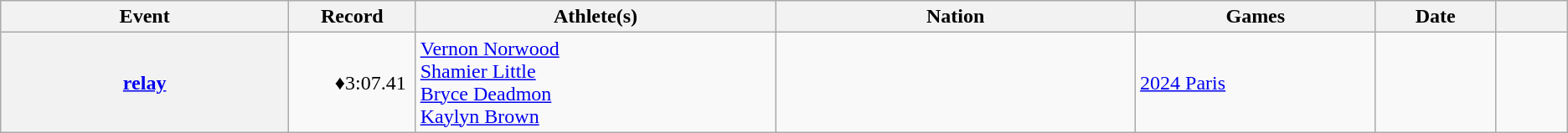<table class="wikitable sortable plainrowheaders">
<tr>
<th scope="col" width=12%>Event</th>
<th scope="col" class="unsortable" width=5%>Record</th>
<th scope="col" width=15%>Athlete(s)</th>
<th scope="col" width=15%>Nation</th>
<th scope="col" width=10%>Games</th>
<th scope="col" width=5%>Date</th>
<th scope="col" class="unsortable" width=3%></th>
</tr>
<tr>
<th scope="row"><a href='#'> relay</a></th>
<td align=right>♦3:07.41 </td>
<td><a href='#'>Vernon Norwood</a><br><a href='#'>Shamier Little</a><br><a href='#'>Bryce Deadmon</a><br><a href='#'>Kaylyn Brown</a></td>
<td></td>
<td><a href='#'>2024 Paris</a></td>
<td></td>
<td align=center></td>
</tr>
</table>
